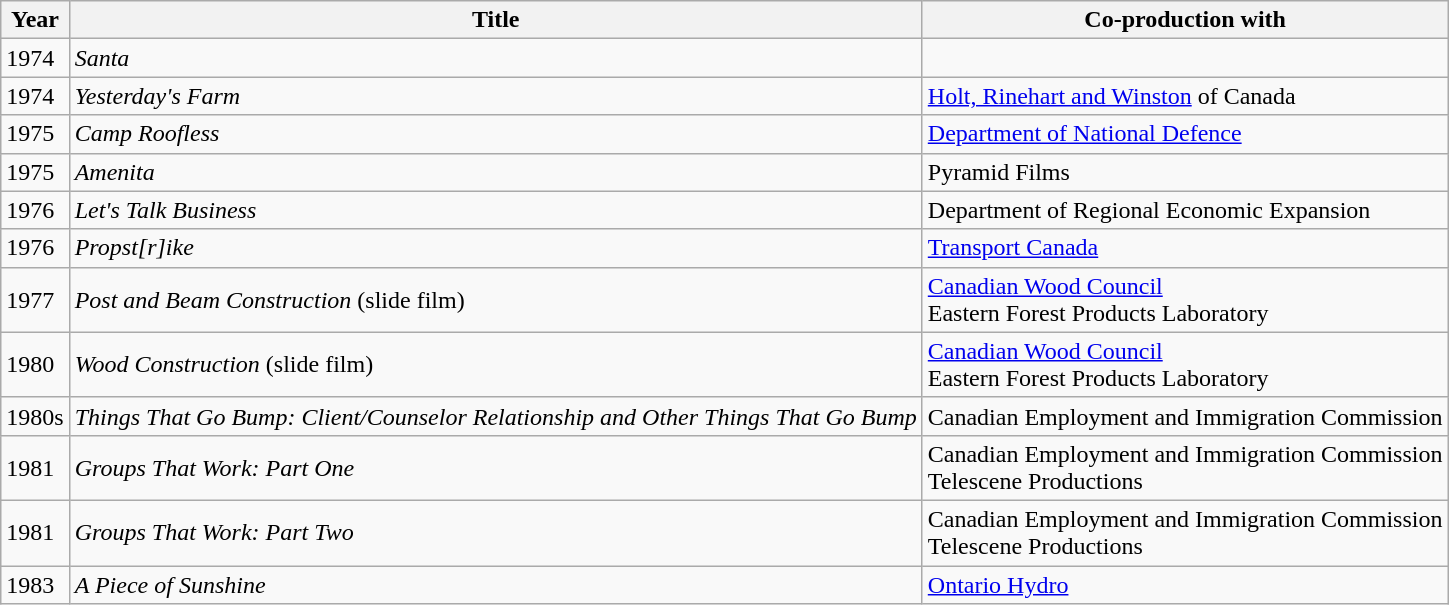<table class="wikitable">
<tr>
<th>Year</th>
<th>Title</th>
<th>Co-production with</th>
</tr>
<tr>
<td>1974</td>
<td><em>Santa</em></td>
<td></td>
</tr>
<tr>
<td>1974</td>
<td><em>Yesterday's Farm</em></td>
<td><a href='#'>Holt, Rinehart and Winston</a> of Canada</td>
</tr>
<tr>
<td>1975</td>
<td><em>Camp Roofless</em></td>
<td><a href='#'>Department of National Defence</a></td>
</tr>
<tr>
<td>1975</td>
<td><em>Amenita</em></td>
<td>Pyramid Films</td>
</tr>
<tr>
<td>1976</td>
<td><em>Let's Talk Business</em></td>
<td>Department of Regional Economic Expansion</td>
</tr>
<tr>
<td>1976</td>
<td><em>Propst[r]ike</em></td>
<td><a href='#'>Transport Canada</a></td>
</tr>
<tr>
<td>1977</td>
<td><em>Post and Beam Construction</em> (slide film)</td>
<td><a href='#'>Canadian Wood Council</a><br>Eastern Forest Products Laboratory</td>
</tr>
<tr>
<td>1980</td>
<td><em>Wood Construction</em> (slide film)</td>
<td><a href='#'>Canadian Wood Council</a><br>Eastern Forest Products Laboratory</td>
</tr>
<tr>
<td>1980s</td>
<td><em>Things That Go Bump: Client/Counselor Relationship and Other Things That Go Bump</em></td>
<td>Canadian Employment and Immigration Commission</td>
</tr>
<tr>
<td>1981</td>
<td><em>Groups That Work: Part One</em></td>
<td>Canadian Employment and Immigration Commission<br>Telescene Productions</td>
</tr>
<tr>
<td>1981</td>
<td><em>Groups That Work: Part Two</em></td>
<td>Canadian Employment and Immigration Commission<br>Telescene Productions</td>
</tr>
<tr>
<td>1983</td>
<td><em>A Piece of Sunshine</em></td>
<td><a href='#'>Ontario Hydro</a></td>
</tr>
</table>
